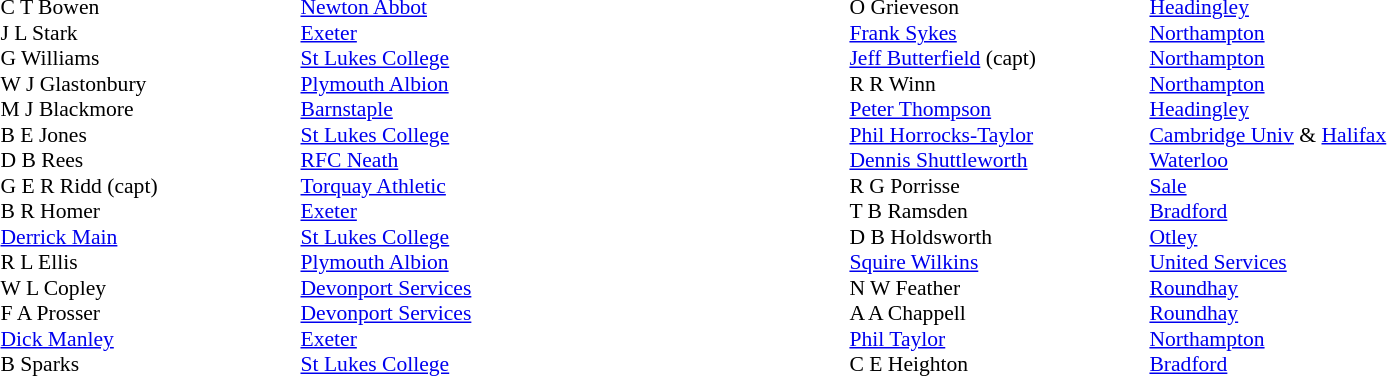<table width="80%">
<tr>
<td valign="top" width="50%"><br><table style="font-size: 90%" cellspacing="0" cellpadding="0">
<tr>
<th width="20"></th>
<th width="200"></th>
</tr>
<tr>
<td></td>
<td>C T Bowen</td>
<td><a href='#'>Newton Abbot</a></td>
</tr>
<tr>
<td></td>
<td>J L Stark</td>
<td><a href='#'>Exeter</a></td>
</tr>
<tr>
<td></td>
<td>G Williams</td>
<td><a href='#'>St Lukes College</a></td>
</tr>
<tr>
<td></td>
<td>W J Glastonbury</td>
<td><a href='#'>Plymouth Albion</a></td>
</tr>
<tr>
<td></td>
<td>M J Blackmore</td>
<td><a href='#'>Barnstaple</a></td>
</tr>
<tr>
<td></td>
<td>B E Jones</td>
<td><a href='#'>St Lukes College</a></td>
</tr>
<tr>
<td></td>
<td>D B Rees</td>
<td><a href='#'>RFC Neath</a></td>
</tr>
<tr>
<td></td>
<td>G E R Ridd (capt)</td>
<td><a href='#'>Torquay Athletic</a></td>
</tr>
<tr>
<td></td>
<td>B R Homer</td>
<td><a href='#'>Exeter</a></td>
</tr>
<tr>
<td></td>
<td><a href='#'>Derrick Main</a></td>
<td><a href='#'>St Lukes College</a></td>
</tr>
<tr>
<td></td>
<td>R L Ellis</td>
<td><a href='#'>Plymouth Albion</a></td>
</tr>
<tr>
<td></td>
<td>W L Copley</td>
<td><a href='#'>Devonport Services</a></td>
</tr>
<tr>
<td></td>
<td>F A Prosser</td>
<td><a href='#'>Devonport Services</a></td>
</tr>
<tr>
<td></td>
<td><a href='#'>Dick Manley</a></td>
<td><a href='#'>Exeter</a></td>
</tr>
<tr>
<td></td>
<td>B Sparks</td>
<td><a href='#'>St Lukes College</a></td>
</tr>
<tr>
</tr>
</table>
</td>
<td valign="top" width="50%"><br><table style="font-size: 90%" cellspacing="0" cellpadding="0" align="center">
<tr>
<th width="20"></th>
<th width="200"></th>
</tr>
<tr>
<td></td>
<td>O Grieveson</td>
<td><a href='#'>Headingley</a></td>
</tr>
<tr>
<td></td>
<td><a href='#'>Frank Sykes</a></td>
<td><a href='#'>Northampton</a></td>
</tr>
<tr>
<td></td>
<td><a href='#'>Jeff Butterfield</a> (capt)</td>
<td><a href='#'>Northampton</a></td>
</tr>
<tr>
<td></td>
<td>R R Winn</td>
<td><a href='#'>Northampton</a></td>
</tr>
<tr>
<td></td>
<td><a href='#'>Peter Thompson</a></td>
<td><a href='#'>Headingley</a></td>
</tr>
<tr>
<td></td>
<td><a href='#'>Phil Horrocks-Taylor</a></td>
<td><a href='#'>Cambridge Univ</a> & <a href='#'>Halifax</a></td>
</tr>
<tr>
<td></td>
<td><a href='#'>Dennis Shuttleworth</a></td>
<td><a href='#'>Waterloo</a></td>
</tr>
<tr>
<td></td>
<td>R G Porrisse</td>
<td><a href='#'>Sale</a></td>
</tr>
<tr>
<td></td>
<td>T B Ramsden</td>
<td><a href='#'>Bradford</a></td>
</tr>
<tr>
<td></td>
<td>D B Holdsworth</td>
<td><a href='#'>Otley</a></td>
</tr>
<tr>
<td></td>
<td><a href='#'>Squire Wilkins</a></td>
<td><a href='#'>United Services</a></td>
</tr>
<tr>
<td></td>
<td>N W Feather</td>
<td><a href='#'>Roundhay</a></td>
</tr>
<tr>
<td></td>
<td>A A Chappell</td>
<td><a href='#'>Roundhay</a></td>
</tr>
<tr>
<td></td>
<td><a href='#'>Phil Taylor</a></td>
<td><a href='#'>Northampton</a></td>
</tr>
<tr>
<td></td>
<td>C E Heighton</td>
<td><a href='#'>Bradford</a></td>
</tr>
<tr>
</tr>
</table>
</td>
</tr>
</table>
